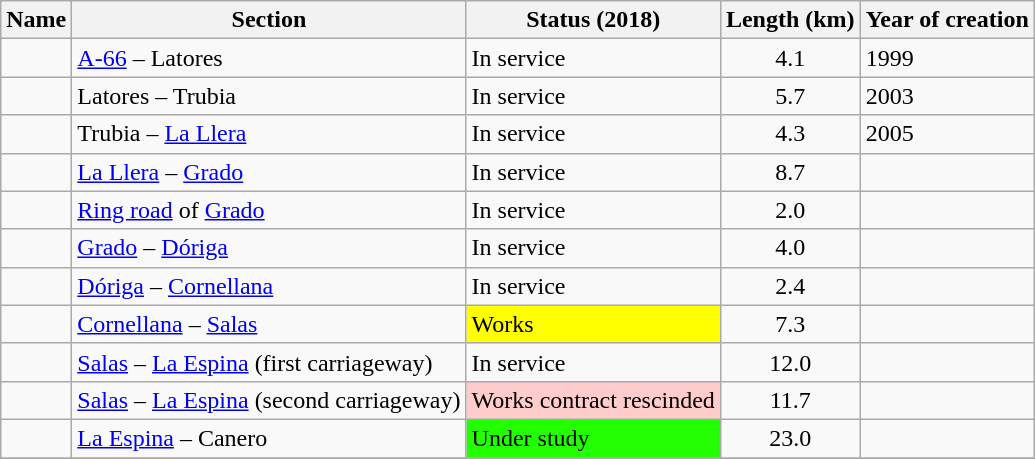<table class="wikitable">
<tr>
<th>Name</th>
<th>Section</th>
<th>Status (2018)</th>
<th>Length (km)</th>
<th>Year of creation</th>
</tr>
<tr>
<td></td>
<td><a href='#'>A-66</a> – Latores</td>
<td>In service</td>
<td align=center>4.1</td>
<td>1999</td>
</tr>
<tr>
<td></td>
<td>Latores – Trubia</td>
<td>In service</td>
<td align=center>5.7</td>
<td>2003</td>
</tr>
<tr>
<td></td>
<td>Trubia – <a href='#'>La Llera</a></td>
<td>In service</td>
<td align=center>4.3</td>
<td>2005</td>
</tr>
<tr>
<td></td>
<td><a href='#'>La Llera</a> – <a href='#'>Grado</a></td>
<td>In service</td>
<td align=center>8.7</td>
<td></td>
</tr>
<tr>
<td></td>
<td><a href='#'>Ring road</a> of <a href='#'>Grado</a></td>
<td>In service</td>
<td align=center>2.0</td>
<td></td>
</tr>
<tr>
<td></td>
<td><a href='#'>Grado</a> – <a href='#'>Dóriga</a></td>
<td>In service</td>
<td align=center>4.0</td>
<td></td>
</tr>
<tr>
<td></td>
<td><a href='#'>Dóriga</a> – <a href='#'>Cornellana</a></td>
<td>In service</td>
<td align=center>2.4</td>
<td></td>
</tr>
<tr>
<td></td>
<td><a href='#'>Cornellana</a> – <a href='#'>Salas</a></td>
<td style="background:#FFFF00">Works</td>
<td align=center>7.3</td>
<td></td>
</tr>
<tr>
<td></td>
<td><a href='#'>Salas</a> – <a href='#'>La Espina</a> (first carriageway)</td>
<td>In service</td>
<td align=center>12.0</td>
<td></td>
</tr>
<tr>
<td></td>
<td><a href='#'>Salas</a> – <a href='#'>La Espina</a> (second carriageway)</td>
<td style="background:#FFCCCC">Works contract rescinded</td>
<td align=center>11.7</td>
<td></td>
</tr>
<tr>
<td></td>
<td><a href='#'>La Espina</a> – Canero</td>
<td style="background:#22FF00">Under study</td>
<td align=center>23.0</td>
<td></td>
</tr>
<tr>
</tr>
</table>
